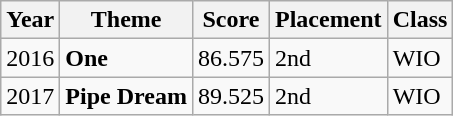<table class="wikitable">
<tr>
<th>Year</th>
<th>Theme</th>
<th>Score</th>
<th>Placement</th>
<th>Class</th>
</tr>
<tr>
<td>2016</td>
<td><strong>One</strong></td>
<td>86.575</td>
<td>2nd</td>
<td>WIO</td>
</tr>
<tr>
<td>2017</td>
<td><strong>Pipe Dream</strong></td>
<td>89.525</td>
<td>2nd</td>
<td>WIO</td>
</tr>
</table>
